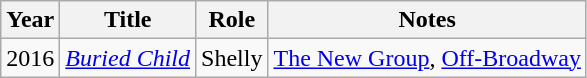<table class="wikitable">
<tr>
<th>Year</th>
<th>Title</th>
<th>Role</th>
<th>Notes</th>
</tr>
<tr>
<td>2016</td>
<td><em><a href='#'>Buried Child</a></em></td>
<td>Shelly</td>
<td><a href='#'>The New Group</a>, <a href='#'>Off-Broadway</a></td>
</tr>
</table>
